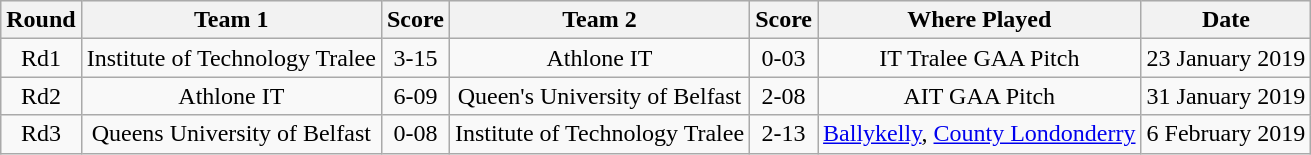<table class="wikitable">
<tr style="background:#efefef">
<th>Round</th>
<th>Team 1</th>
<th>Score</th>
<th>Team 2</th>
<th>Score</th>
<th>Where Played</th>
<th>Date</th>
</tr>
<tr align="center">
<td>Rd1</td>
<td>Institute of Technology Tralee</td>
<td>3-15</td>
<td>Athlone IT</td>
<td>0-03</td>
<td>IT Tralee GAA Pitch</td>
<td>23 January 2019</td>
</tr>
<tr align="center">
<td>Rd2</td>
<td>Athlone IT</td>
<td>6-09</td>
<td>Queen's University of Belfast</td>
<td>2-08</td>
<td>AIT GAA Pitch</td>
<td>31 January 2019</td>
</tr>
<tr align="center">
<td>Rd3</td>
<td>Queens University of Belfast</td>
<td>0-08</td>
<td>Institute of Technology Tralee</td>
<td>2-13</td>
<td><a href='#'>Ballykelly</a>, <a href='#'>County Londonderry</a></td>
<td>6 February 2019</td>
</tr>
</table>
